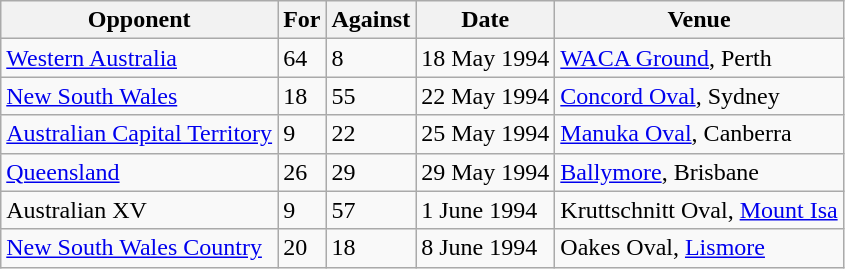<table class="wikitable">
<tr>
<th>Opponent</th>
<th>For</th>
<th>Against</th>
<th>Date</th>
<th>Venue</th>
</tr>
<tr>
<td><a href='#'>Western Australia</a></td>
<td>64</td>
<td>8</td>
<td>18 May 1994</td>
<td><a href='#'>WACA Ground</a>, Perth</td>
</tr>
<tr>
<td><a href='#'>New South Wales</a></td>
<td>18</td>
<td>55</td>
<td>22 May 1994</td>
<td><a href='#'>Concord Oval</a>, Sydney</td>
</tr>
<tr>
<td><a href='#'>Australian Capital Territory</a></td>
<td>9</td>
<td>22</td>
<td>25 May 1994</td>
<td><a href='#'>Manuka Oval</a>, Canberra</td>
</tr>
<tr>
<td><a href='#'>Queensland</a></td>
<td>26</td>
<td>29</td>
<td>29 May 1994</td>
<td><a href='#'>Ballymore</a>, Brisbane</td>
</tr>
<tr>
<td>Australian XV</td>
<td>9</td>
<td>57</td>
<td>1 June 1994</td>
<td>Kruttschnitt Oval, <a href='#'>Mount Isa</a></td>
</tr>
<tr>
<td><a href='#'>New South Wales Country</a></td>
<td>20</td>
<td>18</td>
<td>8 June 1994</td>
<td>Oakes Oval, <a href='#'>Lismore</a></td>
</tr>
</table>
